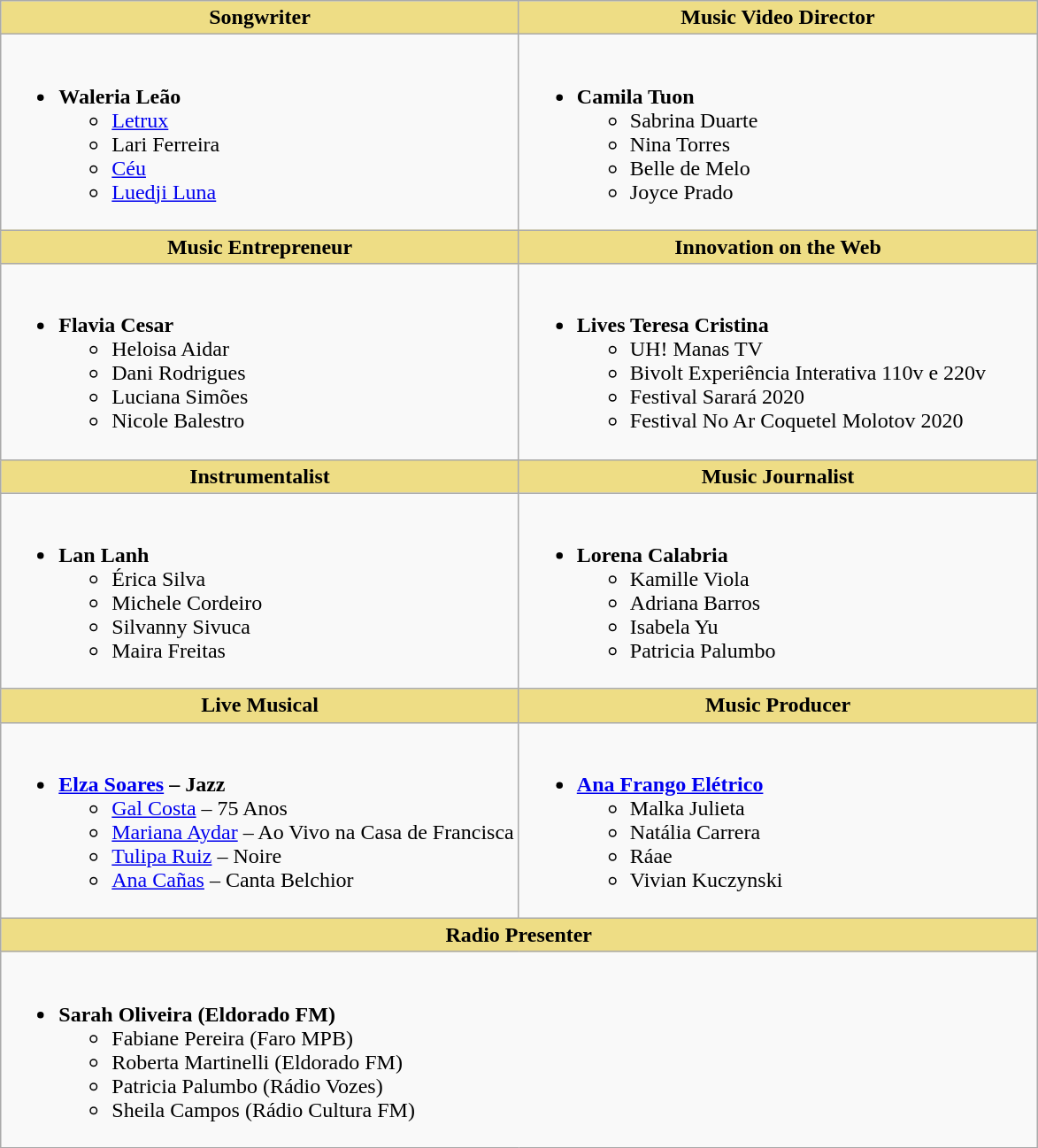<table class="wikitable" style="width=">
<tr>
<th scope="col" style="background:#EEDD85; width:50%">Songwriter</th>
<th scope="col" style="background:#EEDD85; width:50%">Music Video Director</th>
</tr>
<tr>
<td style="vertical-align:top"><br><ul><li><strong>Waleria Leão</strong><ul><li><a href='#'>Letrux</a></li><li>Lari Ferreira</li><li><a href='#'>Céu</a></li><li><a href='#'>Luedji Luna</a></li></ul></li></ul></td>
<td style="vertical-align:top;"><br><ul><li><strong>Camila Tuon</strong><ul><li>Sabrina Duarte</li><li>Nina Torres</li><li>Belle de Melo</li><li>Joyce Prado</li></ul></li></ul></td>
</tr>
<tr>
<th scope="col" style="background:#EEDD85; width:50%">Music Entrepreneur</th>
<th scope="col" style="background:#EEDD85; width:50%">Innovation on the Web</th>
</tr>
<tr>
<td style="vertical-align:top;"><br><ul><li><strong>Flavia Cesar</strong><ul><li>Heloisa Aidar</li><li>Dani Rodrigues</li><li>Luciana Simões</li><li>Nicole Balestro</li></ul></li></ul></td>
<td style="vertical-align:top;"><br><ul><li><strong>Lives Teresa Cristina</strong><ul><li>UH! Manas TV</li><li>Bivolt Experiência Interativa 110v e 220v</li><li>Festival Sarará 2020</li><li>Festival No Ar Coquetel Molotov 2020</li></ul></li></ul></td>
</tr>
<tr>
<th scope="col" style="background:#EEDD85; width:50%">Instrumentalist</th>
<th scope="col" style="background:#EEDD85; width:50%">Music Journalist</th>
</tr>
<tr>
<td style="vertical-align:top;"><br><ul><li><strong>Lan Lanh</strong><ul><li>Érica Silva</li><li>Michele Cordeiro</li><li>Silvanny Sivuca</li><li>Maira Freitas</li></ul></li></ul></td>
<td style="vertical-align:top;"><br><ul><li><strong>Lorena Calabria</strong><ul><li>Kamille Viola</li><li>Adriana Barros</li><li>Isabela Yu</li><li>Patricia Palumbo</li></ul></li></ul></td>
</tr>
<tr>
<th scope="col" style="background:#EEDD85; width:50%">Live Musical</th>
<th scope="col" style="background:#EEDD85; width:50%">Music Producer</th>
</tr>
<tr>
<td style="vertical-align:top;"><br><ul><li><strong><a href='#'>Elza Soares</a> – Jazz</strong><ul><li><a href='#'>Gal Costa</a> – 75 Anos</li><li><a href='#'>Mariana Aydar</a> – Ao Vivo na Casa de Francisca</li><li><a href='#'>Tulipa Ruiz</a> – Noire</li><li><a href='#'>Ana Cañas</a> – Canta Belchior</li></ul></li></ul></td>
<td style="vertical-align:top;"><br><ul><li><strong><a href='#'>Ana Frango Elétrico</a></strong><ul><li>Malka Julieta</li><li>Natália Carrera</li><li>Ráae</li><li>Vivian Kuczynski</li></ul></li></ul></td>
</tr>
<tr>
<th colspan="2" scope="col" style="background:#EEDD85; width:50%">Radio Presenter</th>
</tr>
<tr>
<td colspan="2" style="vertical-align:top;"><br><ul><li><strong>Sarah Oliveira (Eldorado FM)</strong><ul><li>Fabiane Pereira (Faro MPB)</li><li>Roberta Martinelli (Eldorado FM)</li><li>Patricia Palumbo (Rádio Vozes)</li><li>Sheila Campos (Rádio Cultura FM)</li></ul></li></ul></td>
</tr>
</table>
